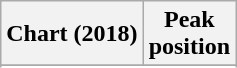<table class="wikitable sortable plainrowheaders">
<tr>
<th>Chart (2018)</th>
<th>Peak<br>position</th>
</tr>
<tr>
</tr>
<tr>
</tr>
<tr>
</tr>
<tr>
</tr>
<tr>
</tr>
<tr>
</tr>
<tr>
</tr>
<tr>
</tr>
</table>
